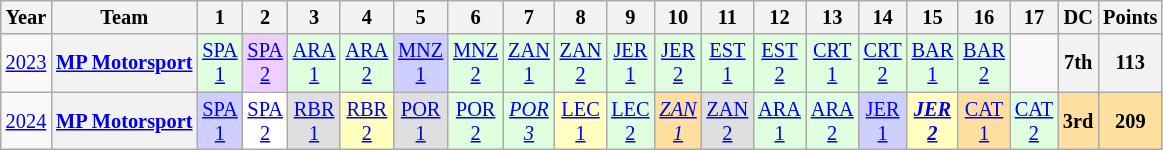<table class="wikitable" style="text-align:center; font-size:85%;">
<tr>
<th>Year</th>
<th>Team</th>
<th>1</th>
<th>2</th>
<th>3</th>
<th>4</th>
<th>5</th>
<th>6</th>
<th>7</th>
<th>8</th>
<th>9</th>
<th>10</th>
<th>11</th>
<th>12</th>
<th>13</th>
<th>14</th>
<th>15</th>
<th>16</th>
<th>17</th>
<th>DC</th>
<th>Points</th>
</tr>
<tr>
<td><a href='#'>2023</a></td>
<th nowrap><a href='#'>MP Motorsport</a></th>
<td style="background:#DFFFDF;"><a href='#'>SPA<br>1</a><br></td>
<td style="background:#EFCFFF;"><a href='#'>SPA<br>2</a><br></td>
<td style="background:#DFFFDF;"><a href='#'>ARA<br>1</a><br></td>
<td style="background:#DFFFDF;"><a href='#'>ARA<br>2</a><br></td>
<td style="background:#CFCFFF;"><a href='#'>MNZ<br>1</a><br></td>
<td style="background:#DFFFDF;"><a href='#'>MNZ<br>2</a><br></td>
<td style="background:#DFFFDF;"><a href='#'>ZAN<br>1</a><br></td>
<td style="background:#DFFFDF;"><a href='#'>ZAN<br>2</a><br></td>
<td style="background:#DFFFDF;"><a href='#'>JER<br>1</a><br></td>
<td style="background:#DFFFDF;"><a href='#'>JER<br>2</a><br></td>
<td style="background:#DFFFDF;"><a href='#'>EST<br>1</a><br></td>
<td style="background:#DFFFDF;"><a href='#'>EST<br>2</a><br></td>
<td style="background:#DFFFDF;"><a href='#'>CRT<br>1</a><br></td>
<td style="background:#DFFFDF;"><a href='#'>CRT<br>2</a><br></td>
<td style="background:#DFFFDF;"><a href='#'>BAR<br>1</a><br></td>
<td style="background:#DFFFDF;"><a href='#'>BAR<br>2</a><br></td>
<td></td>
<th>7th</th>
<th>113</th>
</tr>
<tr>
<td><a href='#'>2024</a></td>
<th nowrap><a href='#'>MP Motorsport</a></th>
<td style="background:#CFCFFF;"><a href='#'>SPA<br>1</a><br></td>
<td style="background:#FFFFFF;"><a href='#'>SPA<br>2</a><br></td>
<td style="background:#DFDFDF;"><a href='#'>RBR<br>1</a><br></td>
<td style="background:#FFFFBF;"><a href='#'>RBR<br>2</a><br></td>
<td style="background:#DFDFDF;"><a href='#'>POR<br>1</a><br></td>
<td style="background:#DFFFDF;"><a href='#'>POR<br>2</a><br></td>
<td style="background:#DFFFDF;"><em><a href='#'>POR<br>3</a></em><br></td>
<td style="background:#FFFFBF;"><a href='#'>LEC<br>1</a><br></td>
<td style="background:#DFFFDF;"><a href='#'>LEC<br>2</a><br></td>
<td style="background:#FFDF9F;"><em><a href='#'>ZAN<br>1</a></em><br></td>
<td style="background:#DFDFDF;"><a href='#'>ZAN<br>2</a><br></td>
<td style="background:#DFFFDF;"><a href='#'>ARA<br>1</a><br></td>
<td style="background:#DFFFDF;"><a href='#'>ARA<br>2</a><br></td>
<td style="background:#CFCFFF;"><a href='#'>JER<br>1</a><br></td>
<td style="background:#FFFFBF;"><strong><em><a href='#'>JER<br>2</a></em></strong><br></td>
<td style="background:#FFDF9F;"><a href='#'>CAT<br>1</a><br></td>
<td style="background:#DFFFDF;"><a href='#'>CAT<br>2</a><br></td>
<th style="background:#FFDF9F;">3rd</th>
<th style="background:#FFDF9F;">209</th>
</tr>
</table>
